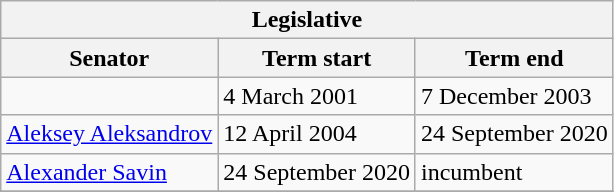<table class="wikitable sortable">
<tr>
<th colspan=3>Legislative</th>
</tr>
<tr>
<th>Senator</th>
<th>Term start</th>
<th>Term end</th>
</tr>
<tr>
<td></td>
<td>4 March 2001</td>
<td>7 December 2003</td>
</tr>
<tr>
<td><a href='#'>Aleksey Aleksandrov</a></td>
<td>12 April 2004</td>
<td>24 September 2020</td>
</tr>
<tr>
<td><a href='#'>Alexander Savin</a></td>
<td>24 September 2020</td>
<td>incumbent</td>
</tr>
<tr>
</tr>
</table>
